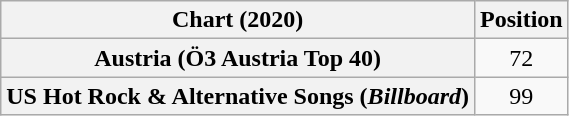<table class="wikitable sortable plainrowheaders" style="text-align:center">
<tr>
<th scope="col">Chart (2020)</th>
<th scope="col">Position</th>
</tr>
<tr>
<th scope="row">Austria (Ö3 Austria Top 40)</th>
<td>72</td>
</tr>
<tr>
<th scope="row">US Hot Rock & Alternative Songs (<em>Billboard</em>)</th>
<td>99</td>
</tr>
</table>
